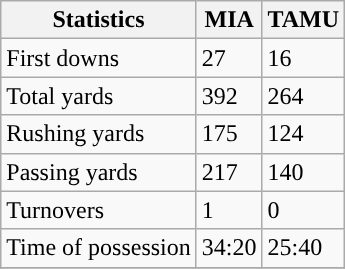<table class="wikitable" style="float: left;">
<tr>
<th>Statistics</th>
<th>MIA</th>
<th>TAMU</th>
</tr>
<tr>
<td>First downs</td>
<td>27</td>
<td>16</td>
</tr>
<tr>
<td>Total yards</td>
<td>392</td>
<td>264</td>
</tr>
<tr>
<td>Rushing yards</td>
<td>175</td>
<td>124</td>
</tr>
<tr>
<td>Passing yards</td>
<td>217</td>
<td>140</td>
</tr>
<tr>
<td>Turnovers</td>
<td>1</td>
<td>0</td>
</tr>
<tr>
<td>Time of possession</td>
<td>34:20</td>
<td>25:40</td>
</tr>
<tr>
</tr>
</table>
